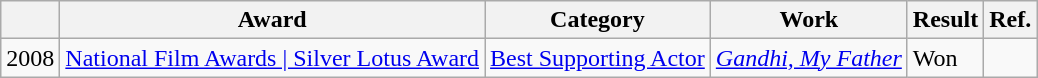<table class="wikitable">
<tr>
<th></th>
<th>Award</th>
<th>Category</th>
<th>Work</th>
<th>Result</th>
<th>Ref.</th>
</tr>
<tr>
<td>2008</td>
<td><a href='#'>National Film Awards | Silver Lotus Award</a></td>
<td><a href='#'>Best Supporting Actor</a></td>
<td><em><a href='#'>Gandhi, My Father</a></em></td>
<td>Won</td>
<td></td>
</tr>
</table>
